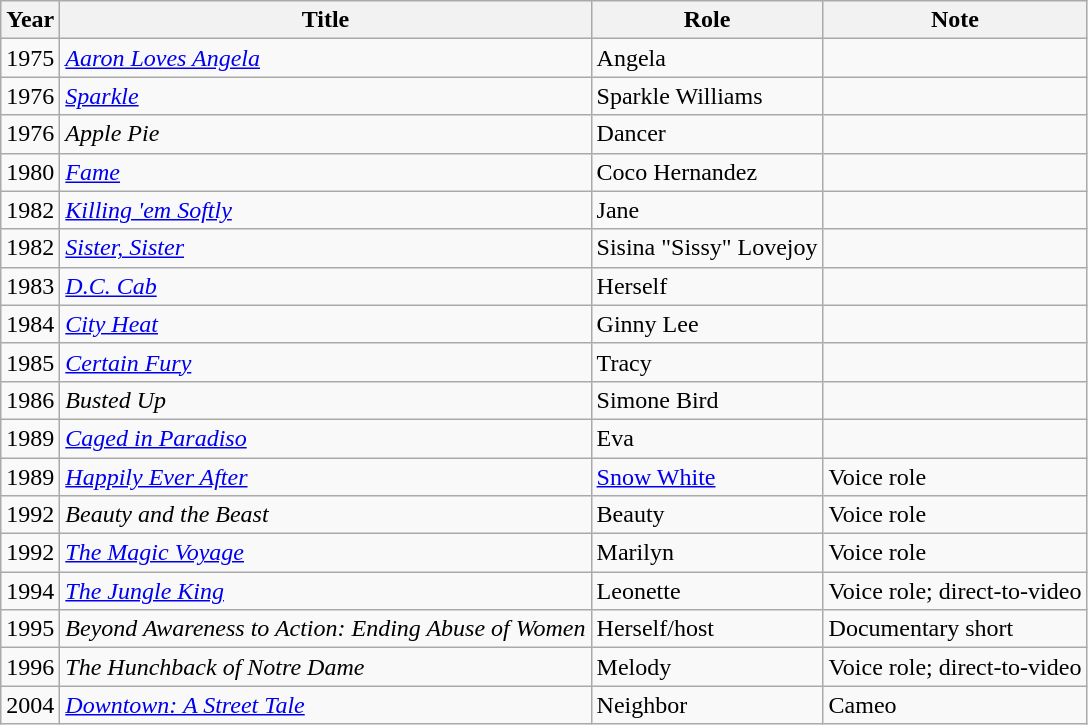<table class="wikitable sortable">
<tr>
<th>Year</th>
<th>Title</th>
<th>Role</th>
<th class="unsortable">Note</th>
</tr>
<tr>
<td>1975</td>
<td><em><a href='#'>Aaron Loves Angela</a></em></td>
<td>Angela</td>
<td></td>
</tr>
<tr>
<td>1976</td>
<td><em><a href='#'>Sparkle</a></em></td>
<td>Sparkle Williams</td>
<td></td>
</tr>
<tr>
<td>1976</td>
<td><em>Apple Pie</em></td>
<td>Dancer</td>
<td></td>
</tr>
<tr>
<td>1980</td>
<td><em><a href='#'>Fame</a></em></td>
<td>Coco Hernandez</td>
<td></td>
</tr>
<tr>
<td>1982</td>
<td><em><a href='#'>Killing 'em Softly</a></em></td>
<td>Jane</td>
<td></td>
</tr>
<tr>
<td>1982</td>
<td><em><a href='#'>Sister, Sister</a></em></td>
<td>Sisina "Sissy" Lovejoy</td>
<td></td>
</tr>
<tr>
<td>1983</td>
<td><em><a href='#'>D.C. Cab</a></em></td>
<td>Herself</td>
<td></td>
</tr>
<tr>
<td>1984</td>
<td><em><a href='#'>City Heat</a></em></td>
<td>Ginny Lee</td>
<td></td>
</tr>
<tr>
<td>1985</td>
<td><em><a href='#'>Certain Fury</a></em></td>
<td>Tracy</td>
<td></td>
</tr>
<tr>
<td>1986</td>
<td><em>Busted Up</em></td>
<td>Simone Bird</td>
<td></td>
</tr>
<tr>
<td>1989</td>
<td><em><a href='#'>Caged in Paradiso</a></em></td>
<td>Eva</td>
<td></td>
</tr>
<tr>
<td>1989</td>
<td><em><a href='#'>Happily Ever After</a></em></td>
<td><a href='#'>Snow White</a></td>
<td>Voice role</td>
</tr>
<tr>
<td>1992</td>
<td><em>Beauty and the Beast</em></td>
<td>Beauty</td>
<td>Voice role</td>
</tr>
<tr>
<td>1992</td>
<td><em><a href='#'>The Magic Voyage</a></em></td>
<td>Marilyn</td>
<td>Voice role</td>
</tr>
<tr>
<td>1994</td>
<td><em><a href='#'>The Jungle King</a></em></td>
<td>Leonette</td>
<td>Voice role; direct-to-video</td>
</tr>
<tr>
<td>1995</td>
<td><em>Beyond Awareness to Action: Ending Abuse of Women</em></td>
<td>Herself/host</td>
<td>Documentary short</td>
</tr>
<tr>
<td>1996</td>
<td><em>The Hunchback of Notre Dame</em></td>
<td>Melody</td>
<td>Voice role; direct-to-video</td>
</tr>
<tr>
<td>2004</td>
<td><em><a href='#'>Downtown: A Street Tale</a></em></td>
<td>Neighbor</td>
<td>Cameo</td>
</tr>
</table>
